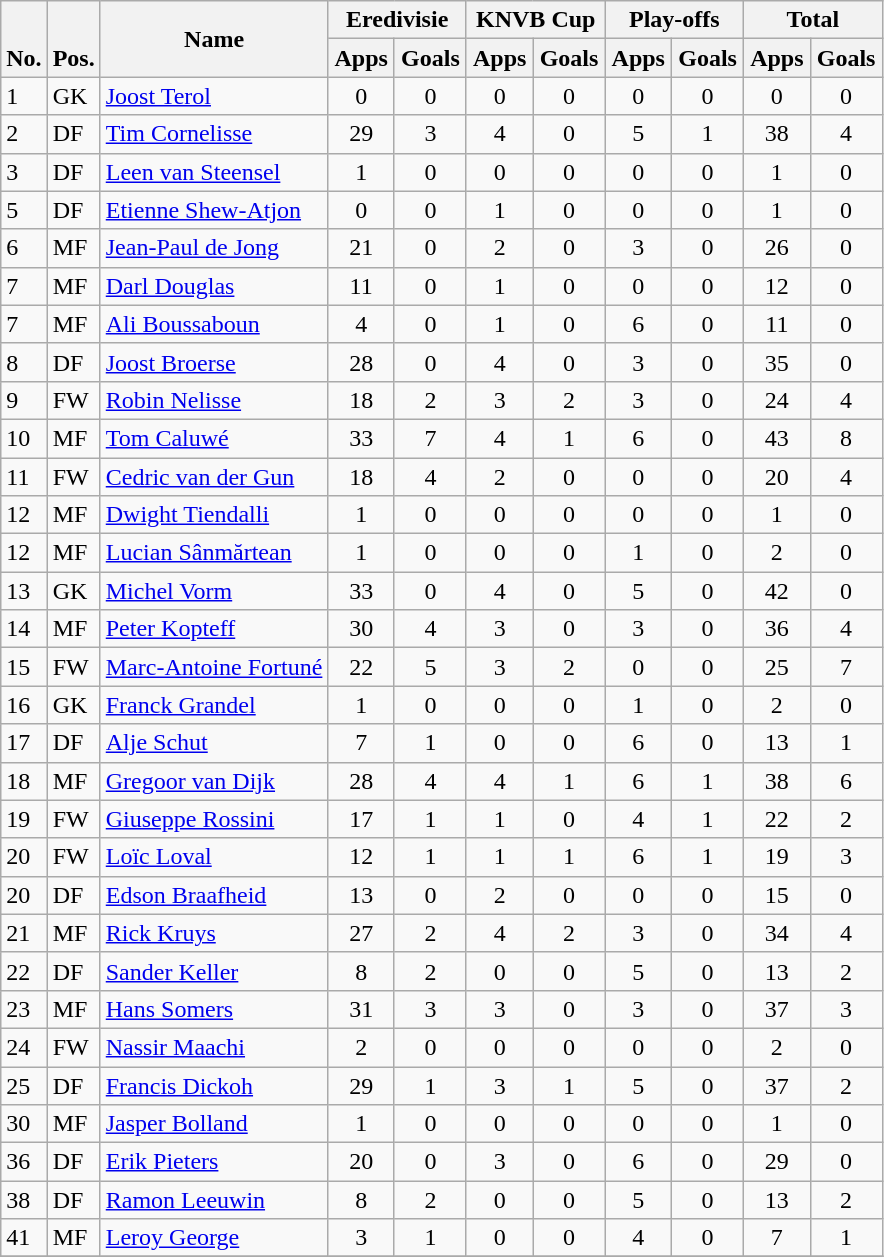<table class="wikitable" style="text-align:center">
<tr>
<th rowspan="2" valign="bottom">No.</th>
<th rowspan="2" valign="bottom">Pos.</th>
<th rowspan="2">Name</th>
<th colspan="2" width="85">Eredivisie</th>
<th colspan="2" width="85">KNVB Cup</th>
<th colspan="2" width="85">Play-offs</th>
<th colspan="2" width="85">Total</th>
</tr>
<tr>
<th>Apps</th>
<th>Goals</th>
<th>Apps</th>
<th>Goals</th>
<th>Apps</th>
<th>Goals</th>
<th>Apps</th>
<th>Goals</th>
</tr>
<tr>
<td align="left">1</td>
<td align="left">GK</td>
<td align="left"> <a href='#'>Joost Terol</a></td>
<td>0</td>
<td>0</td>
<td>0</td>
<td>0</td>
<td>0</td>
<td>0</td>
<td>0</td>
<td>0</td>
</tr>
<tr>
<td align="left">2</td>
<td align="left">DF</td>
<td align="left"> <a href='#'>Tim Cornelisse</a></td>
<td>29</td>
<td>3</td>
<td>4</td>
<td>0</td>
<td>5</td>
<td>1</td>
<td>38</td>
<td>4</td>
</tr>
<tr>
<td align="left">3</td>
<td align="left">DF</td>
<td align="left"> <a href='#'>Leen van Steensel</a></td>
<td>1</td>
<td>0</td>
<td>0</td>
<td>0</td>
<td>0</td>
<td>0</td>
<td>1</td>
<td>0</td>
</tr>
<tr>
<td align="left">5</td>
<td align="left">DF</td>
<td align="left"> <a href='#'>Etienne Shew-Atjon</a></td>
<td>0</td>
<td>0</td>
<td>1</td>
<td>0</td>
<td>0</td>
<td>0</td>
<td>1</td>
<td>0</td>
</tr>
<tr>
<td align="left">6</td>
<td align="left">MF</td>
<td align="left"> <a href='#'>Jean-Paul de Jong</a></td>
<td>21</td>
<td>0</td>
<td>2</td>
<td>0</td>
<td>3</td>
<td>0</td>
<td>26</td>
<td>0</td>
</tr>
<tr>
<td align="left">7</td>
<td align="left">MF</td>
<td align="left"> <a href='#'>Darl Douglas</a></td>
<td>11</td>
<td>0</td>
<td>1</td>
<td>0</td>
<td>0</td>
<td>0</td>
<td>12</td>
<td>0</td>
</tr>
<tr>
<td align="left">7</td>
<td align="left">MF</td>
<td align="left"> <a href='#'>Ali Boussaboun</a></td>
<td>4</td>
<td>0</td>
<td>1</td>
<td>0</td>
<td>6</td>
<td>0</td>
<td>11</td>
<td>0</td>
</tr>
<tr>
<td align="left">8</td>
<td align="left">DF</td>
<td align="left"> <a href='#'>Joost Broerse</a></td>
<td>28</td>
<td>0</td>
<td>4</td>
<td>0</td>
<td>3</td>
<td>0</td>
<td>35</td>
<td>0</td>
</tr>
<tr>
<td align="left">9</td>
<td align="left">FW</td>
<td align="left"> <a href='#'>Robin Nelisse</a></td>
<td>18</td>
<td>2</td>
<td>3</td>
<td>2</td>
<td>3</td>
<td>0</td>
<td>24</td>
<td>4</td>
</tr>
<tr>
<td align="left">10</td>
<td align="left">MF</td>
<td align="left"> <a href='#'>Tom Caluwé</a></td>
<td>33</td>
<td>7</td>
<td>4</td>
<td>1</td>
<td>6</td>
<td>0</td>
<td>43</td>
<td>8</td>
</tr>
<tr>
<td align="left">11</td>
<td align="left">FW</td>
<td align="left"> <a href='#'>Cedric van der Gun</a></td>
<td>18</td>
<td>4</td>
<td>2</td>
<td>0</td>
<td>0</td>
<td>0</td>
<td>20</td>
<td>4</td>
</tr>
<tr>
<td align="left">12</td>
<td align="left">MF</td>
<td align="left"> <a href='#'>Dwight Tiendalli</a></td>
<td>1</td>
<td>0</td>
<td>0</td>
<td>0</td>
<td>0</td>
<td>0</td>
<td>1</td>
<td>0</td>
</tr>
<tr>
<td align="left">12</td>
<td align="left">MF</td>
<td align="left"> <a href='#'>Lucian Sânmărtean</a></td>
<td>1</td>
<td>0</td>
<td>0</td>
<td>0</td>
<td>1</td>
<td>0</td>
<td>2</td>
<td>0</td>
</tr>
<tr>
<td align="left">13</td>
<td align="left">GK</td>
<td align="left"> <a href='#'>Michel Vorm</a></td>
<td>33</td>
<td>0</td>
<td>4</td>
<td>0</td>
<td>5</td>
<td>0</td>
<td>42</td>
<td>0</td>
</tr>
<tr>
<td align="left">14</td>
<td align="left">MF</td>
<td align="left"> <a href='#'>Peter Kopteff</a></td>
<td>30</td>
<td>4</td>
<td>3</td>
<td>0</td>
<td>3</td>
<td>0</td>
<td>36</td>
<td>4</td>
</tr>
<tr>
<td align="left">15</td>
<td align="left">FW</td>
<td align="left"> <a href='#'>Marc-Antoine Fortuné</a></td>
<td>22</td>
<td>5</td>
<td>3</td>
<td>2</td>
<td>0</td>
<td>0</td>
<td>25</td>
<td>7</td>
</tr>
<tr>
<td align="left">16</td>
<td align="left">GK</td>
<td align="left"> <a href='#'>Franck Grandel</a></td>
<td>1</td>
<td>0</td>
<td>0</td>
<td>0</td>
<td>1</td>
<td>0</td>
<td>2</td>
<td>0</td>
</tr>
<tr>
<td align="left">17</td>
<td align="left">DF</td>
<td align="left"> <a href='#'>Alje Schut</a></td>
<td>7</td>
<td>1</td>
<td>0</td>
<td>0</td>
<td>6</td>
<td>0</td>
<td>13</td>
<td>1</td>
</tr>
<tr>
<td align="left">18</td>
<td align="left">MF</td>
<td align="left"> <a href='#'>Gregoor van Dijk</a></td>
<td>28</td>
<td>4</td>
<td>4</td>
<td>1</td>
<td>6</td>
<td>1</td>
<td>38</td>
<td>6</td>
</tr>
<tr>
<td align="left">19</td>
<td align="left">FW</td>
<td align="left"> <a href='#'>Giuseppe Rossini</a></td>
<td>17</td>
<td>1</td>
<td>1</td>
<td>0</td>
<td>4</td>
<td>1</td>
<td>22</td>
<td>2</td>
</tr>
<tr>
<td align="left">20</td>
<td align="left">FW</td>
<td align="left"> <a href='#'>Loïc Loval</a></td>
<td>12</td>
<td>1</td>
<td>1</td>
<td>1</td>
<td>6</td>
<td>1</td>
<td>19</td>
<td>3</td>
</tr>
<tr>
<td align="left">20</td>
<td align="left">DF</td>
<td align="left"> <a href='#'>Edson Braafheid</a></td>
<td>13</td>
<td>0</td>
<td>2</td>
<td>0</td>
<td>0</td>
<td>0</td>
<td>15</td>
<td>0</td>
</tr>
<tr>
<td align="left">21</td>
<td align="left">MF</td>
<td align="left"> <a href='#'>Rick Kruys</a></td>
<td>27</td>
<td>2</td>
<td>4</td>
<td>2</td>
<td>3</td>
<td>0</td>
<td>34</td>
<td>4</td>
</tr>
<tr>
<td align="left">22</td>
<td align="left">DF</td>
<td align="left"> <a href='#'>Sander Keller</a></td>
<td>8</td>
<td>2</td>
<td>0</td>
<td>0</td>
<td>5</td>
<td>0</td>
<td>13</td>
<td>2</td>
</tr>
<tr>
<td align="left">23</td>
<td align="left">MF</td>
<td align="left"> <a href='#'>Hans Somers</a></td>
<td>31</td>
<td>3</td>
<td>3</td>
<td>0</td>
<td>3</td>
<td>0</td>
<td>37</td>
<td>3</td>
</tr>
<tr>
<td align="left">24</td>
<td align="left">FW</td>
<td align="left"> <a href='#'>Nassir Maachi</a></td>
<td>2</td>
<td>0</td>
<td>0</td>
<td>0</td>
<td>0</td>
<td>0</td>
<td>2</td>
<td>0</td>
</tr>
<tr>
<td align="left">25</td>
<td align="left">DF</td>
<td align="left"> <a href='#'>Francis Dickoh</a></td>
<td>29</td>
<td>1</td>
<td>3</td>
<td>1</td>
<td>5</td>
<td>0</td>
<td>37</td>
<td>2</td>
</tr>
<tr>
<td align="left">30</td>
<td align="left">MF</td>
<td align="left"> <a href='#'>Jasper Bolland</a></td>
<td>1</td>
<td>0</td>
<td>0</td>
<td>0</td>
<td>0</td>
<td>0</td>
<td>1</td>
<td>0</td>
</tr>
<tr>
<td align="left">36</td>
<td align="left">DF</td>
<td align="left"> <a href='#'>Erik Pieters</a></td>
<td>20</td>
<td>0</td>
<td>3</td>
<td>0</td>
<td>6</td>
<td>0</td>
<td>29</td>
<td>0</td>
</tr>
<tr>
<td align="left">38</td>
<td align="left">DF</td>
<td align="left"> <a href='#'>Ramon Leeuwin</a></td>
<td>8</td>
<td>2</td>
<td>0</td>
<td>0</td>
<td>5</td>
<td>0</td>
<td>13</td>
<td>2</td>
</tr>
<tr>
<td align="left">41</td>
<td align="left">MF</td>
<td align="left"> <a href='#'>Leroy George</a></td>
<td>3</td>
<td>1</td>
<td>0</td>
<td>0</td>
<td>4</td>
<td>0</td>
<td>7</td>
<td>1</td>
</tr>
<tr>
</tr>
</table>
